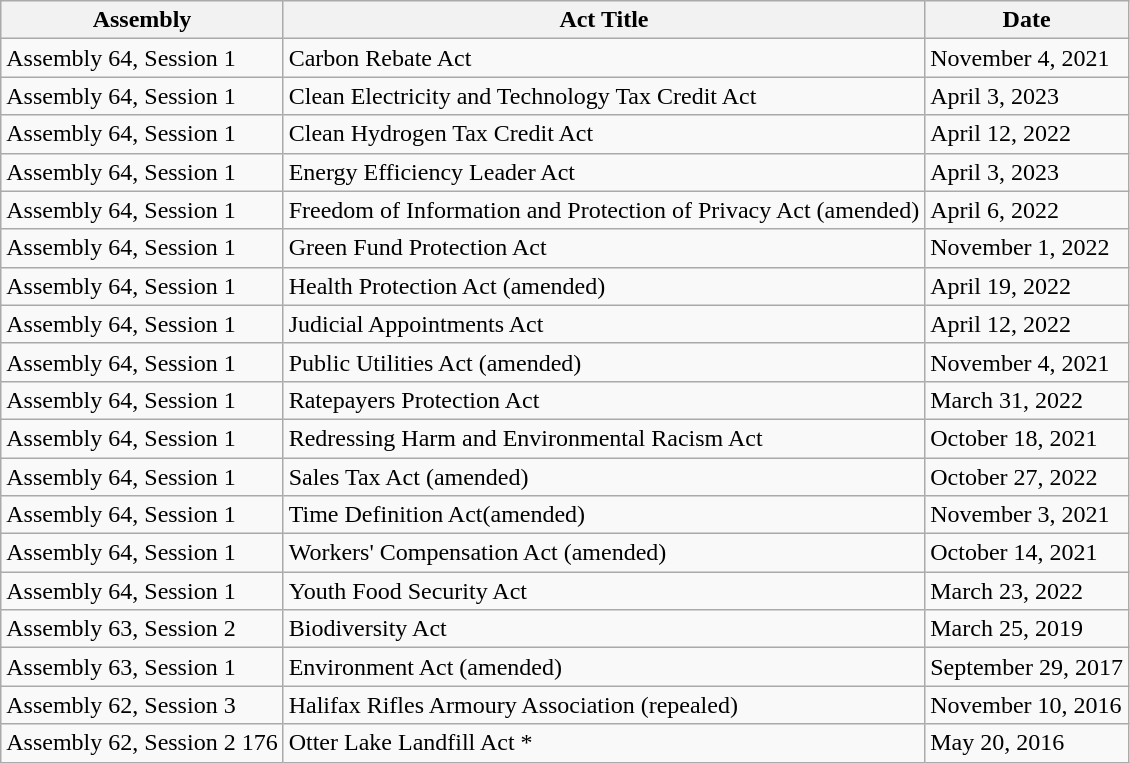<table class="wikitable">
<tr>
<th>Assembly</th>
<th>Act Title</th>
<th>Date</th>
</tr>
<tr>
<td>Assembly 64, Session 1</td>
<td>Carbon Rebate Act</td>
<td>November 4, 2021</td>
</tr>
<tr>
<td>Assembly 64, Session 1</td>
<td>Clean Electricity and Technology Tax Credit Act</td>
<td>April 3, 2023</td>
</tr>
<tr>
<td>Assembly 64, Session 1</td>
<td>Clean Hydrogen Tax Credit Act</td>
<td>April 12, 2022</td>
</tr>
<tr>
<td>Assembly 64, Session 1</td>
<td>Energy Efficiency Leader Act</td>
<td>April 3, 2023</td>
</tr>
<tr>
<td>Assembly 64, Session 1</td>
<td>Freedom of Information and Protection of Privacy Act (amended)</td>
<td>April 6, 2022</td>
</tr>
<tr>
<td>Assembly 64, Session 1</td>
<td>Green Fund Protection Act</td>
<td>November 1, 2022</td>
</tr>
<tr>
<td>Assembly 64, Session 1</td>
<td>Health Protection Act (amended)</td>
<td>April 19, 2022</td>
</tr>
<tr>
<td>Assembly 64, Session 1</td>
<td>Judicial Appointments Act</td>
<td>April 12, 2022</td>
</tr>
<tr>
<td>Assembly 64, Session 1</td>
<td>Public Utilities Act (amended)</td>
<td>November 4, 2021</td>
</tr>
<tr>
<td>Assembly 64, Session 1</td>
<td>Ratepayers Protection Act</td>
<td>March 31, 2022</td>
</tr>
<tr>
<td>Assembly 64, Session 1</td>
<td>Redressing Harm and Environmental Racism Act</td>
<td>October 18, 2021</td>
</tr>
<tr>
<td>Assembly 64, Session 1</td>
<td>Sales Tax Act (amended)</td>
<td>October 27, 2022</td>
</tr>
<tr>
<td>Assembly 64, Session 1</td>
<td>Time Definition Act(amended)</td>
<td>November 3, 2021</td>
</tr>
<tr>
<td>Assembly 64, Session 1</td>
<td>Workers' Compensation Act (amended)</td>
<td>October 14, 2021</td>
</tr>
<tr>
<td>Assembly 64, Session 1</td>
<td>Youth Food Security Act</td>
<td>March 23, 2022</td>
</tr>
<tr>
<td>Assembly 63, Session 2</td>
<td>Biodiversity Act</td>
<td>March 25, 2019</td>
</tr>
<tr>
<td>Assembly 63, Session 1</td>
<td>Environment Act (amended)</td>
<td>September 29, 2017</td>
</tr>
<tr>
<td>Assembly 62, Session 3</td>
<td>Halifax Rifles Armoury Association (repealed)</td>
<td>November 10, 2016</td>
</tr>
<tr>
<td>Assembly 62, Session 2 176</td>
<td>Otter Lake Landfill Act *</td>
<td>May 20, 2016</td>
</tr>
</table>
